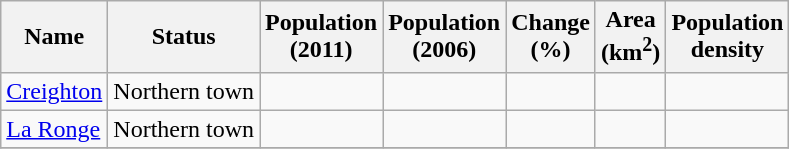<table class="wikitable sortable">
<tr>
<th>Name</th>
<th>Status</th>
<th>Population<br>(2011)</th>
<th>Population<br>(2006)</th>
<th>Change<br>(%)</th>
<th>Area<br>(km<sup>2</sup>)</th>
<th>Population<br>density</th>
</tr>
<tr>
<td><a href='#'>Creighton</a></td>
<td align=center>Northern town</td>
<td align=center></td>
<td align=center></td>
<td align=center></td>
<td align=center></td>
<td align=center></td>
</tr>
<tr>
<td><a href='#'>La Ronge</a></td>
<td align=center>Northern town</td>
<td align=center></td>
<td align=center></td>
<td align=center></td>
<td align=center></td>
<td align=center></td>
</tr>
<tr>
</tr>
</table>
